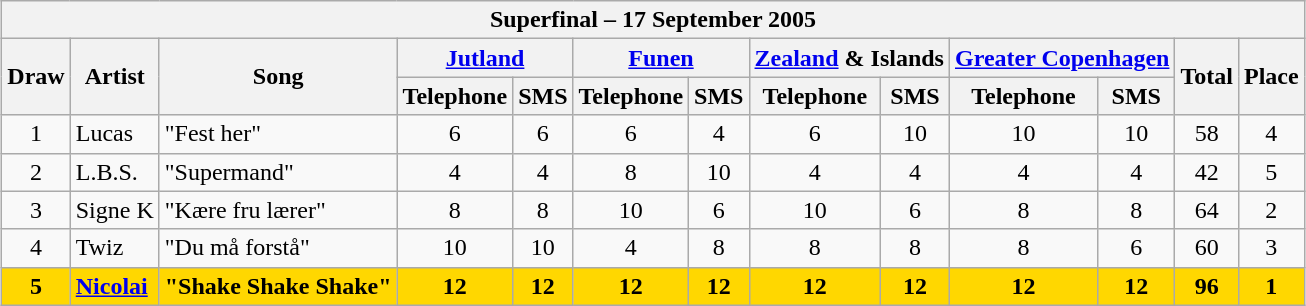<table class="sortable wikitable" style="margin: 1em auto 1em auto; text-align:center;">
<tr>
<th colspan="13"><strong>Superfinal – 17 September 2005</strong></th>
</tr>
<tr>
<th rowspan="2">Draw</th>
<th rowspan="2">Artist</th>
<th rowspan="2">Song</th>
<th colspan="2"><a href='#'>Jutland</a></th>
<th colspan="2"><a href='#'>Funen</a></th>
<th colspan="2"><a href='#'>Zealand</a> & Islands</th>
<th colspan="2"><a href='#'>Greater Copenhagen</a></th>
<th rowspan="2">Total</th>
<th rowspan="2">Place</th>
</tr>
<tr>
<th>Telephone</th>
<th>SMS</th>
<th>Telephone</th>
<th>SMS</th>
<th>Telephone</th>
<th>SMS</th>
<th>Telephone</th>
<th>SMS</th>
</tr>
<tr>
<td>1</td>
<td style="text-align:left;">Lucas</td>
<td style="text-align:left;">"Fest her"</td>
<td>6</td>
<td>6</td>
<td>6</td>
<td>4</td>
<td>6</td>
<td>10</td>
<td>10</td>
<td>10</td>
<td>58</td>
<td>4</td>
</tr>
<tr>
<td>2</td>
<td style="text-align:left;">L.B.S.</td>
<td style="text-align:left;">"Supermand"</td>
<td>4</td>
<td>4</td>
<td>8</td>
<td>10</td>
<td>4</td>
<td>4</td>
<td>4</td>
<td>4</td>
<td>42</td>
<td>5</td>
</tr>
<tr>
<td>3</td>
<td style="text-align:left;">Signe K</td>
<td style="text-align:left;">"Kære fru lærer"</td>
<td>8</td>
<td>8</td>
<td>10</td>
<td>6</td>
<td>10</td>
<td>6</td>
<td>8</td>
<td>8</td>
<td>64</td>
<td>2</td>
</tr>
<tr>
<td>4</td>
<td style="text-align:left;">Twiz</td>
<td style="text-align:left;">"Du må forstå"</td>
<td>10</td>
<td>10</td>
<td>4</td>
<td>8</td>
<td>8</td>
<td>8</td>
<td>8</td>
<td>6</td>
<td>60</td>
<td>3</td>
</tr>
<tr style="background: gold; font-weight: bold;">
<td>5</td>
<td style="text-align:left;"><a href='#'>Nicolai</a></td>
<td style="text-align:left;">"Shake Shake Shake"</td>
<td>12</td>
<td>12</td>
<td>12</td>
<td>12</td>
<td>12</td>
<td>12</td>
<td>12</td>
<td>12</td>
<td><strong>96</strong></td>
<td>1</td>
</tr>
</table>
